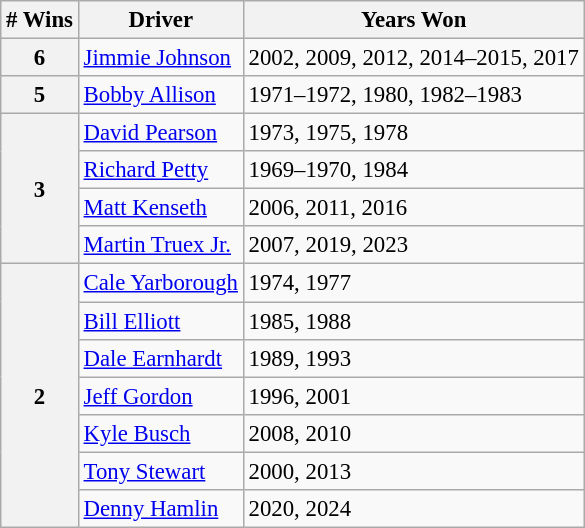<table class="wikitable" style="font-size: 95%;">
<tr>
<th># Wins</th>
<th>Driver</th>
<th>Years Won</th>
</tr>
<tr>
<th>6</th>
<td><a href='#'>Jimmie Johnson</a></td>
<td>2002, 2009, 2012, 2014–2015, 2017</td>
</tr>
<tr>
<th>5</th>
<td><a href='#'>Bobby Allison</a></td>
<td>1971–1972, 1980, 1982–1983</td>
</tr>
<tr>
<th rowspan="4">3</th>
<td><a href='#'>David Pearson</a></td>
<td>1973, 1975, 1978</td>
</tr>
<tr>
<td><a href='#'>Richard Petty</a></td>
<td>1969–1970, 1984</td>
</tr>
<tr>
<td><a href='#'>Matt Kenseth</a></td>
<td>2006, 2011, 2016</td>
</tr>
<tr>
<td><a href='#'>Martin Truex Jr.</a></td>
<td>2007, 2019, 2023</td>
</tr>
<tr>
<th rowspan="7">2</th>
<td><a href='#'>Cale Yarborough</a></td>
<td>1974, 1977</td>
</tr>
<tr>
<td><a href='#'>Bill Elliott</a></td>
<td>1985, 1988</td>
</tr>
<tr>
<td><a href='#'>Dale Earnhardt</a></td>
<td>1989, 1993</td>
</tr>
<tr>
<td><a href='#'>Jeff Gordon</a></td>
<td>1996, 2001</td>
</tr>
<tr>
<td><a href='#'>Kyle Busch</a></td>
<td>2008, 2010</td>
</tr>
<tr>
<td><a href='#'>Tony Stewart</a></td>
<td>2000, 2013</td>
</tr>
<tr>
<td><a href='#'>Denny Hamlin</a></td>
<td>2020, 2024</td>
</tr>
</table>
